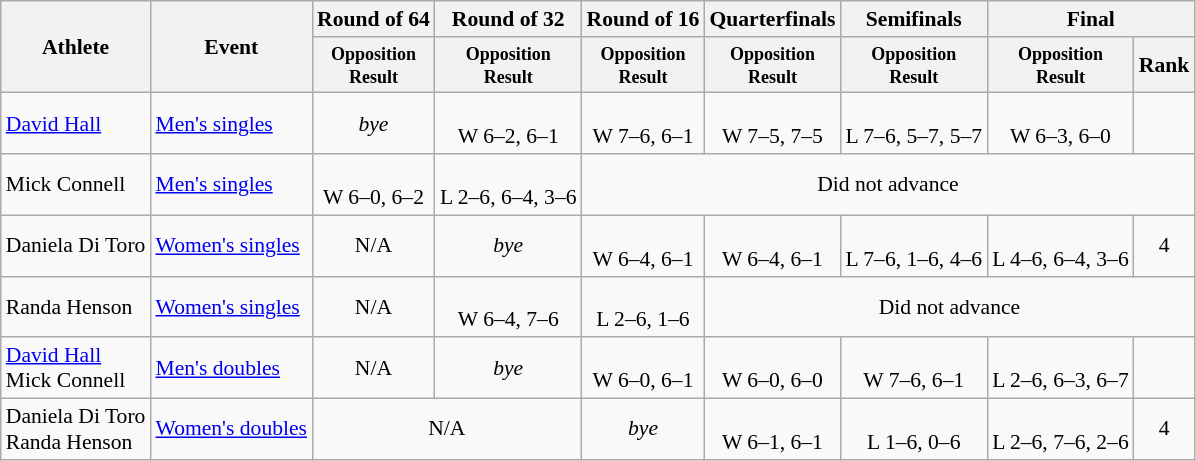<table class="wikitable" style="font-size:90%">
<tr>
<th rowspan="2">Athlete</th>
<th rowspan="2">Event</th>
<th>Round of 64</th>
<th>Round of 32</th>
<th>Round of 16</th>
<th>Quarterfinals</th>
<th>Semifinals</th>
<th colspan="2">Final</th>
</tr>
<tr>
<th style="line-height:1em"><small>Opposition<br>Result</small></th>
<th style="line-height:1em"><small>Opposition<br>Result</small></th>
<th style="line-height:1em"><small>Opposition<br>Result</small></th>
<th style="line-height:1em"><small>Opposition<br>Result</small></th>
<th style="line-height:1em"><small>Opposition<br>Result</small></th>
<th style="line-height:1em"><small>Opposition<br>Result</small></th>
<th style="line-height:1em">Rank</th>
</tr>
<tr>
<td><a href='#'>David Hall</a></td>
<td><a href='#'>Men's singles</a></td>
<td style="text-align:center;"><em>bye</em></td>
<td style="text-align:center;"><br>W 6–2, 6–1</td>
<td style="text-align:center;"><br>W 7–6, 6–1</td>
<td style="text-align:center;"><br>W 7–5, 7–5</td>
<td style="text-align:center;"><br>L 7–6, 5–7, 5–7</td>
<td style="text-align:center;"><br>W 6–3, 6–0</td>
<td style="text-align:center;"></td>
</tr>
<tr>
<td>Mick Connell</td>
<td><a href='#'>Men's singles</a></td>
<td style="text-align:center;"><br>W 6–0, 6–2</td>
<td style="text-align:center;"><br>L 2–6, 6–4, 3–6</td>
<td style="text-align:center;" colspan="5">Did not advance</td>
</tr>
<tr>
<td>Daniela Di Toro</td>
<td><a href='#'>Women's singles</a></td>
<td style="text-align:center;">N/A</td>
<td style="text-align:center;"><em>bye</em></td>
<td style="text-align:center;"><br>W 6–4, 6–1</td>
<td style="text-align:center;"><br>W 6–4, 6–1</td>
<td style="text-align:center;"><br>L 7–6, 1–6, 4–6</td>
<td style="text-align:center;"><br>L 4–6, 6–4, 3–6</td>
<td style="text-align:center;">4</td>
</tr>
<tr>
<td>Randa Henson</td>
<td><a href='#'>Women's singles</a></td>
<td style="text-align:center;">N/A</td>
<td style="text-align:center;"><br>W 6–4, 7–6</td>
<td style="text-align:center;"><br>L 2–6, 1–6</td>
<td style="text-align:center;" colspan="4">Did not advance</td>
</tr>
<tr>
<td><a href='#'>David Hall</a><br>Mick Connell</td>
<td><a href='#'>Men's doubles</a></td>
<td style="text-align:center;">N/A</td>
<td style="text-align:center;"><em>bye</em></td>
<td style="text-align:center;"><br>W 6–0, 6–1</td>
<td style="text-align:center;"><br>W 6–0, 6–0</td>
<td style="text-align:center;"><br>W 7–6, 6–1</td>
<td style="text-align:center;"><br>L 2–6, 6–3, 6–7</td>
<td style="text-align:center;"></td>
</tr>
<tr>
<td>Daniela Di Toro<br>Randa Henson</td>
<td><a href='#'>Women's doubles</a></td>
<td style="text-align:center;" colspan="2">N/A</td>
<td style="text-align:center;"><em>bye</em></td>
<td style="text-align:center;"><br>W 6–1, 6–1</td>
<td style="text-align:center;"><br>L 1–6, 0–6</td>
<td style="text-align:center;"><br>L 2–6, 7–6, 2–6</td>
<td style="text-align:center;">4</td>
</tr>
</table>
